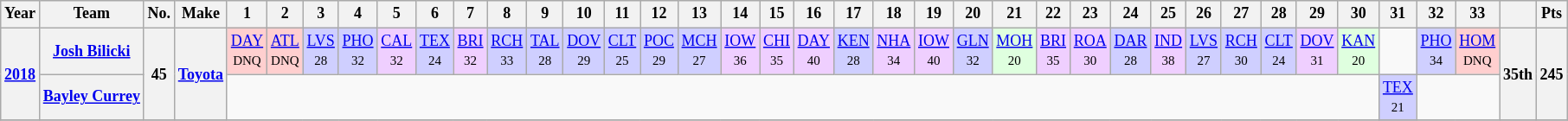<table class="wikitable" style="text-align:center; font-size:75%">
<tr>
<th>Year</th>
<th>Team</th>
<th>No.</th>
<th>Make</th>
<th>1</th>
<th>2</th>
<th>3</th>
<th>4</th>
<th>5</th>
<th>6</th>
<th>7</th>
<th>8</th>
<th>9</th>
<th>10</th>
<th>11</th>
<th>12</th>
<th>13</th>
<th>14</th>
<th>15</th>
<th>16</th>
<th>17</th>
<th>18</th>
<th>19</th>
<th>20</th>
<th>21</th>
<th>22</th>
<th>23</th>
<th>24</th>
<th>25</th>
<th>26</th>
<th>27</th>
<th>28</th>
<th>29</th>
<th>30</th>
<th>31</th>
<th>32</th>
<th>33</th>
<th></th>
<th>Pts</th>
</tr>
<tr>
<th Rowspan=2><a href='#'>2018</a></th>
<th><a href='#'>Josh Bilicki</a></th>
<th rowspan=2>45</th>
<th Rowspan=2><a href='#'>Toyota</a></th>
<td style="background:#FFCFCF;"><a href='#'>DAY</a><br><small>DNQ</small></td>
<td style="background:#FFCFCF;"><a href='#'>ATL</a><br><small>DNQ</small></td>
<td style="background:#CFCFFF;"><a href='#'>LVS</a><br><small>28</small></td>
<td style="background:#CFCFFF;"><a href='#'>PHO</a><br><small>32</small></td>
<td style="background:#EFCFFF;"><a href='#'>CAL</a><br><small>32</small></td>
<td style="background:#CFCFFF;"><a href='#'>TEX</a><br><small>24</small></td>
<td style="background:#EFCFFF;"><a href='#'>BRI</a><br><small>32</small></td>
<td style="background:#CFCFFF;"><a href='#'>RCH</a><br><small>33</small></td>
<td style="background:#CFCFFF;"><a href='#'>TAL</a><br><small>28</small></td>
<td style="background:#CFCFFF;"><a href='#'>DOV</a><br><small>29</small></td>
<td style="background:#CFCFFF;"><a href='#'>CLT</a><br><small>25</small></td>
<td style="background:#CFCFFF;"><a href='#'>POC</a><br><small>29</small></td>
<td style="background:#CFCFFF;"><a href='#'>MCH</a><br><small>27</small></td>
<td style="background:#EFCFFF;"><a href='#'>IOW</a><br><small>36</small></td>
<td style="background:#EFCFFF;"><a href='#'>CHI</a><br><small>35</small></td>
<td style="background:#EFCFFF;"><a href='#'>DAY</a><br><small>40</small></td>
<td style="background:#CFCFFF;"><a href='#'>KEN</a><br><small>28</small></td>
<td style="background:#EFCFFF;"><a href='#'>NHA</a><br><small>34</small></td>
<td style="background:#EFCFFF;"><a href='#'>IOW</a><br><small>40</small></td>
<td style="background:#CFCFFF;"><a href='#'>GLN</a><br><small>32</small></td>
<td style="background:#DFFFDF;"><a href='#'>MOH</a><br><small>20</small></td>
<td style="background:#EFCFFF;"><a href='#'>BRI</a><br><small>35</small></td>
<td style="background:#EFCFFF;"><a href='#'>ROA</a><br><small>30</small></td>
<td style="background:#CFCFFF;"><a href='#'>DAR</a><br><small>28</small></td>
<td style="background:#EFCFFF;"><a href='#'>IND</a><br><small>38</small></td>
<td style="background:#CFCFFF;"><a href='#'>LVS</a><br><small>27</small></td>
<td style="background:#CFCFFF;"><a href='#'>RCH</a><br><small>30</small></td>
<td style="background:#CFCFFF;"><a href='#'>CLT</a><br><small>24</small></td>
<td style="background:#EFCFFF;"><a href='#'>DOV</a><br><small>31</small></td>
<td style="background:#DFFFDF;"><a href='#'>KAN</a><br><small>20</small></td>
<td></td>
<td style="background:#CFCFFF;"><a href='#'>PHO</a><br><small>34</small></td>
<td style="background:#FFCFCF;"><a href='#'>HOM</a><br><small>DNQ</small></td>
<th Rowspan=2>35th</th>
<th Rowspan=2>245</th>
</tr>
<tr>
<th><a href='#'>Bayley Currey</a></th>
<td colspan=30></td>
<td style="background:#CFCFFF;"><a href='#'>TEX</a><br><small>21</small></td>
<td colspan=2></td>
</tr>
<tr>
</tr>
</table>
